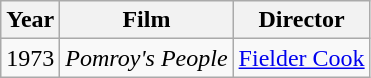<table class="wikitable">
<tr>
<th>Year</th>
<th>Film</th>
<th>Director</th>
</tr>
<tr>
<td>1973</td>
<td><em>Pomroy's People</em></td>
<td><a href='#'>Fielder Cook</a></td>
</tr>
</table>
